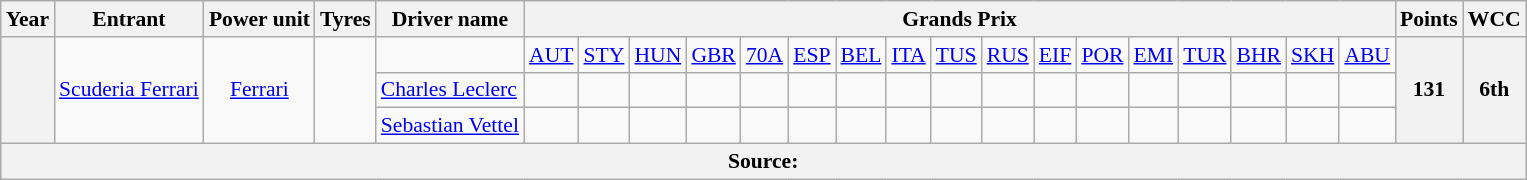<table class="wikitable" style="text-align:center; font-size:90%">
<tr>
<th>Year</th>
<th>Entrant</th>
<th>Power unit</th>
<th>Tyres</th>
<th>Driver name</th>
<th colspan="17">Grands Prix</th>
<th>Points</th>
<th>WCC</th>
</tr>
<tr>
<th rowspan="3"></th>
<td rowspan="3"><a href='#'>Scuderia Ferrari</a></td>
<td rowspan="3"><a href='#'>Ferrari</a></td>
<td rowspan="3"></td>
<td></td>
<td><a href='#'>AUT</a></td>
<td><a href='#'>STY</a></td>
<td><a href='#'>HUN</a></td>
<td><a href='#'>GBR</a></td>
<td><a href='#'>70A</a></td>
<td><a href='#'>ESP</a></td>
<td><a href='#'>BEL</a></td>
<td><a href='#'>ITA</a></td>
<td><a href='#'>TUS</a></td>
<td><a href='#'>RUS</a></td>
<td><a href='#'>EIF</a></td>
<td><a href='#'>POR</a></td>
<td><a href='#'>EMI</a></td>
<td><a href='#'>TUR</a></td>
<td><a href='#'>BHR</a></td>
<td><a href='#'>SKH</a></td>
<td><a href='#'>ABU</a></td>
<th rowspan="3">131</th>
<th rowspan="3">6th</th>
</tr>
<tr>
<td align=left><a href='#'>Charles Leclerc</a></td>
<td></td>
<td></td>
<td></td>
<td></td>
<td></td>
<td></td>
<td></td>
<td></td>
<td></td>
<td></td>
<td></td>
<td></td>
<td></td>
<td></td>
<td></td>
<td></td>
<td></td>
</tr>
<tr>
<td align=left><a href='#'>Sebastian Vettel</a></td>
<td></td>
<td></td>
<td></td>
<td></td>
<td></td>
<td></td>
<td></td>
<td></td>
<td></td>
<td></td>
<td></td>
<td></td>
<td></td>
<td></td>
<td></td>
<td></td>
<td></td>
</tr>
<tr>
<th colspan=24>Source:</th>
</tr>
</table>
